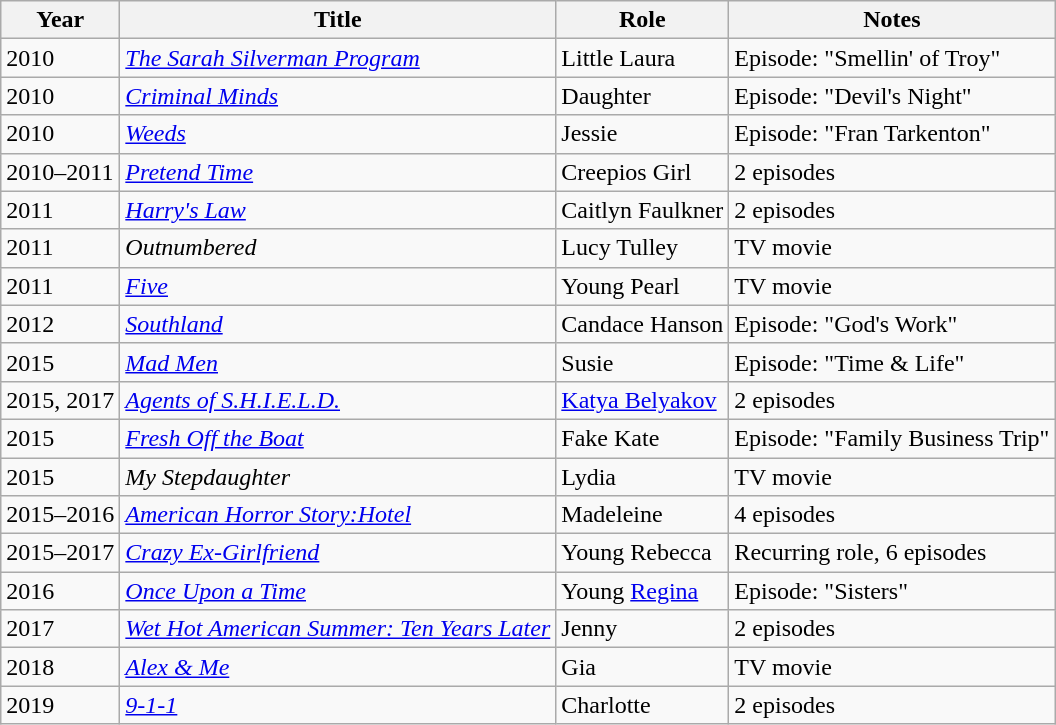<table class="wikitable sortable">
<tr>
<th>Year</th>
<th>Title</th>
<th>Role</th>
<th class="unsortable">Notes</th>
</tr>
<tr>
<td>2010</td>
<td><em><a href='#'>The Sarah Silverman Program</a></em></td>
<td>Little Laura</td>
<td>Episode: "Smellin' of Troy"</td>
</tr>
<tr>
<td>2010</td>
<td><em><a href='#'>Criminal Minds</a></em></td>
<td>Daughter</td>
<td>Episode: "Devil's Night"</td>
</tr>
<tr>
<td>2010</td>
<td><em><a href='#'>Weeds</a></em></td>
<td>Jessie</td>
<td>Episode: "Fran Tarkenton"</td>
</tr>
<tr>
<td>2010–2011</td>
<td><em><a href='#'>Pretend Time</a></em></td>
<td>Creepios Girl</td>
<td>2 episodes</td>
</tr>
<tr>
<td>2011</td>
<td><em><a href='#'>Harry's Law</a></em></td>
<td>Caitlyn Faulkner</td>
<td>2 episodes</td>
</tr>
<tr>
<td>2011</td>
<td><em>Outnumbered</em></td>
<td>Lucy Tulley</td>
<td>TV movie</td>
</tr>
<tr>
<td>2011</td>
<td><em><a href='#'>Five</a></em></td>
<td>Young Pearl</td>
<td>TV movie</td>
</tr>
<tr>
<td>2012</td>
<td><em><a href='#'>Southland</a></em></td>
<td>Candace Hanson</td>
<td>Episode: "God's Work"</td>
</tr>
<tr>
<td>2015</td>
<td><em><a href='#'>Mad Men</a></em></td>
<td>Susie</td>
<td>Episode: "Time & Life"</td>
</tr>
<tr>
<td>2015, 2017</td>
<td><em><a href='#'>Agents of S.H.I.E.L.D.</a></em></td>
<td><a href='#'>Katya Belyakov</a></td>
<td>2 episodes</td>
</tr>
<tr>
<td>2015</td>
<td><em><a href='#'>Fresh Off the Boat</a></em></td>
<td>Fake Kate</td>
<td>Episode: "Family Business Trip"</td>
</tr>
<tr>
<td>2015</td>
<td><em>My Stepdaughter</em></td>
<td>Lydia</td>
<td>TV movie</td>
</tr>
<tr>
<td>2015–2016</td>
<td><em><a href='#'>American Horror Story:Hotel</a></em></td>
<td>Madeleine</td>
<td>4 episodes</td>
</tr>
<tr>
<td>2015–2017</td>
<td><em><a href='#'>Crazy Ex-Girlfriend</a></em></td>
<td>Young Rebecca</td>
<td>Recurring role, 6 episodes</td>
</tr>
<tr>
<td>2016</td>
<td><em><a href='#'>Once Upon a Time</a></em></td>
<td>Young <a href='#'>Regina</a></td>
<td>Episode: "Sisters"</td>
</tr>
<tr>
<td>2017</td>
<td><em><a href='#'>Wet Hot American Summer: Ten Years Later</a></em></td>
<td>Jenny</td>
<td>2 episodes</td>
</tr>
<tr>
<td>2018</td>
<td><em><a href='#'>Alex & Me</a></em></td>
<td>Gia</td>
<td>TV movie</td>
</tr>
<tr>
<td>2019</td>
<td><em><a href='#'>9-1-1</a></em></td>
<td>Charlotte</td>
<td>2 episodes</td>
</tr>
</table>
